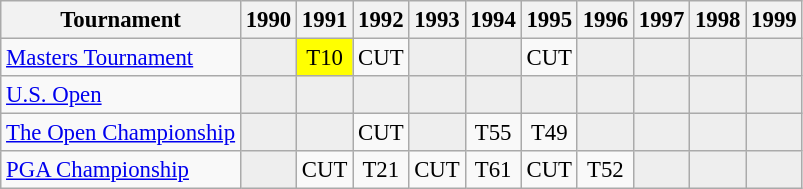<table class="wikitable" style="font-size:95%;text-align:center;">
<tr>
<th>Tournament</th>
<th>1990</th>
<th>1991</th>
<th>1992</th>
<th>1993</th>
<th>1994</th>
<th>1995</th>
<th>1996</th>
<th>1997</th>
<th>1998</th>
<th>1999</th>
</tr>
<tr>
<td align=left><a href='#'>Masters Tournament</a></td>
<td style="background:#eeeeee;"></td>
<td style="background:yellow;">T10</td>
<td>CUT</td>
<td style="background:#eeeeee;"></td>
<td style="background:#eeeeee;"></td>
<td>CUT</td>
<td style="background:#eeeeee;"></td>
<td style="background:#eeeeee;"></td>
<td style="background:#eeeeee;"></td>
<td style="background:#eeeeee;"></td>
</tr>
<tr>
<td align=left><a href='#'>U.S. Open</a></td>
<td style="background:#eeeeee;"></td>
<td style="background:#eeeeee;"></td>
<td style="background:#eeeeee;"></td>
<td style="background:#eeeeee;"></td>
<td style="background:#eeeeee;"></td>
<td style="background:#eeeeee;"></td>
<td style="background:#eeeeee;"></td>
<td style="background:#eeeeee;"></td>
<td style="background:#eeeeee;"></td>
<td style="background:#eeeeee;"></td>
</tr>
<tr>
<td align=left><a href='#'>The Open Championship</a></td>
<td style="background:#eeeeee;"></td>
<td style="background:#eeeeee;"></td>
<td>CUT</td>
<td style="background:#eeeeee;"></td>
<td>T55</td>
<td>T49</td>
<td style="background:#eeeeee;"></td>
<td style="background:#eeeeee;"></td>
<td style="background:#eeeeee;"></td>
<td style="background:#eeeeee;"></td>
</tr>
<tr>
<td align=left><a href='#'>PGA Championship</a></td>
<td style="background:#eeeeee;"></td>
<td>CUT</td>
<td>T21</td>
<td>CUT</td>
<td>T61</td>
<td>CUT</td>
<td>T52</td>
<td style="background:#eeeeee;"></td>
<td style="background:#eeeeee;"></td>
<td style="background:#eeeeee;"></td>
</tr>
</table>
